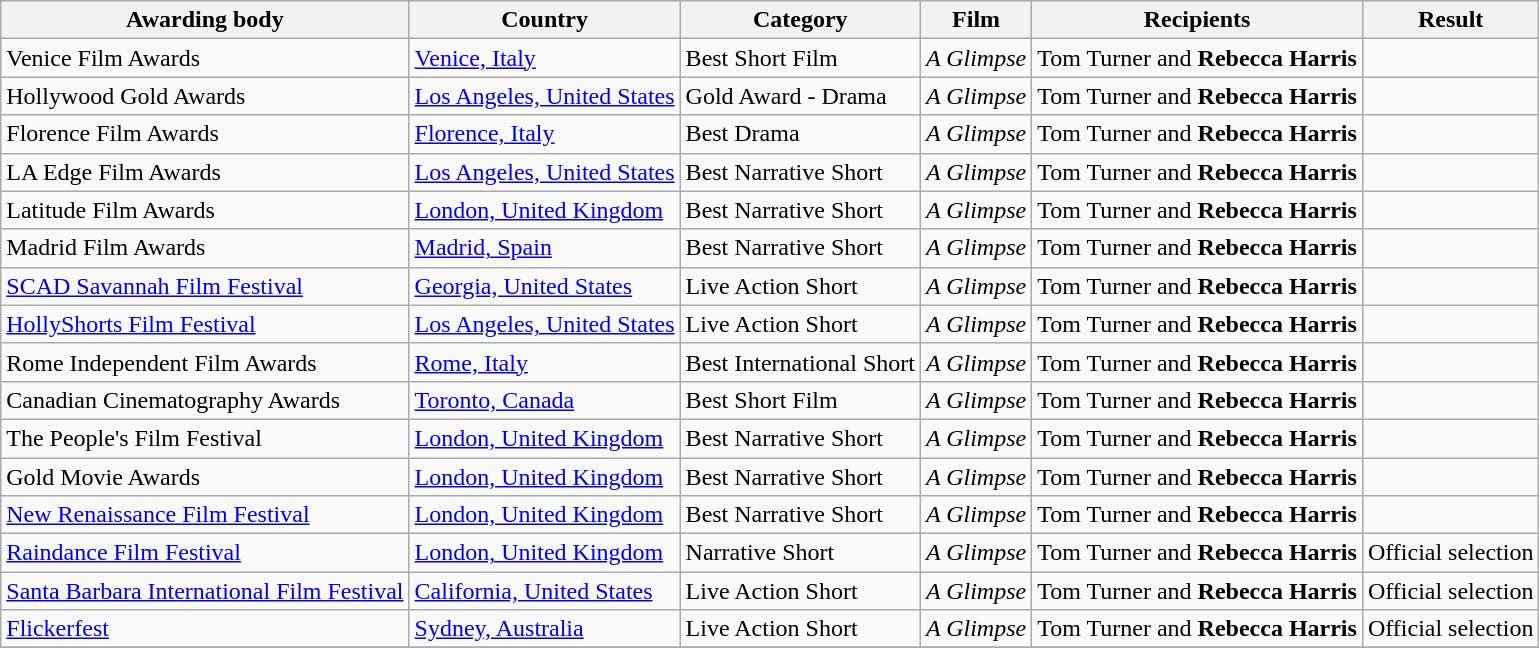<table class="wikitable">
<tr>
<th>Awarding body</th>
<th>Country</th>
<th>Category</th>
<th>Film</th>
<th>Recipients</th>
<th>Result</th>
</tr>
<tr>
<td>Venice Film Awards</td>
<td><a href='#'>Venice, Italy</a></td>
<td>Best Short Film</td>
<td><em>A Glimpse</em></td>
<td>Tom Turner and <strong>Rebecca Harris</strong></td>
<td></td>
</tr>
<tr>
<td>Hollywood Gold Awards</td>
<td><a href='#'>Los Angeles, United States</a></td>
<td>Gold Award - Drama</td>
<td><em>A Glimpse</em></td>
<td>Tom Turner and <strong>Rebecca Harris</strong></td>
<td></td>
</tr>
<tr>
<td>Florence Film Awards</td>
<td><a href='#'>Florence, Italy</a></td>
<td>Best Drama</td>
<td><em>A Glimpse</em></td>
<td>Tom Turner and <strong>Rebecca Harris</strong></td>
<td></td>
</tr>
<tr>
<td>LA Edge Film Awards</td>
<td><a href='#'>Los Angeles, United States</a></td>
<td>Best Narrative Short</td>
<td><em>A Glimpse</em></td>
<td>Tom Turner and <strong>Rebecca Harris</strong></td>
<td></td>
</tr>
<tr>
<td>Latitude Film Awards</td>
<td><a href='#'>London, United Kingdom</a></td>
<td>Best Narrative Short</td>
<td><em>A Glimpse</em></td>
<td>Tom Turner and <strong>Rebecca Harris</strong></td>
<td></td>
</tr>
<tr>
<td>Madrid Film Awards</td>
<td><a href='#'>Madrid, Spain</a></td>
<td>Best Narrative Short</td>
<td><em>A Glimpse</em></td>
<td>Tom Turner and <strong>Rebecca Harris</strong></td>
<td></td>
</tr>
<tr>
<td><a href='#'>SCAD Savannah Film Festival</a></td>
<td><a href='#'>Georgia, United States</a></td>
<td>Live Action Short</td>
<td><em>A Glimpse</em></td>
<td>Tom Turner and <strong>Rebecca Harris</strong></td>
<td></td>
</tr>
<tr>
<td><a href='#'>HollyShorts Film Festival</a></td>
<td><a href='#'>Los Angeles, United States</a></td>
<td>Live Action Short</td>
<td><em>A Glimpse</em></td>
<td>Tom Turner and <strong>Rebecca Harris</strong></td>
<td></td>
</tr>
<tr>
<td>Rome Independent Film Awards</td>
<td><a href='#'>Rome, Italy</a></td>
<td>Best International Short</td>
<td><em>A Glimpse</em></td>
<td>Tom Turner and <strong>Rebecca Harris</strong></td>
<td></td>
</tr>
<tr>
<td>Canadian Cinematography Awards</td>
<td><a href='#'>Toronto, Canada</a></td>
<td>Best Short Film</td>
<td><em>A Glimpse</em></td>
<td>Tom Turner and <strong>Rebecca Harris</strong></td>
<td></td>
</tr>
<tr>
<td>The People's Film Festival</td>
<td><a href='#'>London, United Kingdom</a></td>
<td>Best Narrative Short</td>
<td><em>A Glimpse</em></td>
<td>Tom Turner and <strong>Rebecca Harris</strong></td>
<td></td>
</tr>
<tr>
<td>Gold Movie Awards</td>
<td><a href='#'>London, United Kingdom</a></td>
<td>Best Narrative Short</td>
<td><em>A Glimpse</em></td>
<td>Tom Turner and <strong>Rebecca Harris</strong></td>
<td></td>
</tr>
<tr>
<td><a href='#'>New Renaissance Film Festival</a></td>
<td><a href='#'>London, United Kingdom</a></td>
<td>Best Narrative Short</td>
<td><em>A Glimpse</em></td>
<td>Tom Turner and <strong>Rebecca Harris</strong></td>
<td></td>
</tr>
<tr>
<td><a href='#'>Raindance Film Festival</a></td>
<td><a href='#'>London, United Kingdom</a></td>
<td>Narrative Short</td>
<td><em>A Glimpse</em></td>
<td>Tom Turner and <strong>Rebecca Harris</strong></td>
<td>Official selection</td>
</tr>
<tr>
<td><a href='#'>Santa Barbara International Film Festival</a></td>
<td><a href='#'>California, United States</a></td>
<td>Live Action Short</td>
<td><em>A Glimpse</em></td>
<td>Tom Turner and <strong>Rebecca Harris</strong></td>
<td>Official selection</td>
</tr>
<tr>
<td><a href='#'>Flickerfest</a></td>
<td><a href='#'>Sydney, Australia</a></td>
<td>Live Action Short</td>
<td><em>A Glimpse</em></td>
<td>Tom Turner and <strong>Rebecca Harris</strong></td>
<td>Official selection</td>
</tr>
<tr>
</tr>
</table>
